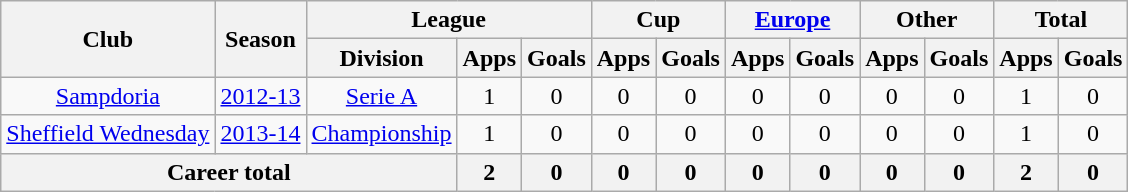<table class="wikitable" style="text-align:center;">
<tr>
<th rowspan="2">Club</th>
<th rowspan="2">Season</th>
<th colspan="3">League</th>
<th colspan="2">Cup</th>
<th colspan="2"><a href='#'>Europe</a></th>
<th colspan="2">Other</th>
<th colspan="2">Total</th>
</tr>
<tr>
<th>Division</th>
<th>Apps</th>
<th>Goals</th>
<th>Apps</th>
<th>Goals</th>
<th>Apps</th>
<th>Goals</th>
<th>Apps</th>
<th>Goals</th>
<th>Apps</th>
<th>Goals</th>
</tr>
<tr>
<td rowspan="1"><a href='#'>Sampdoria</a></td>
<td><a href='#'>2012-13</a></td>
<td rowspan="1"><a href='#'>Serie A</a></td>
<td>1</td>
<td>0</td>
<td>0</td>
<td>0</td>
<td>0</td>
<td>0</td>
<td>0</td>
<td>0</td>
<td>1</td>
<td>0</td>
</tr>
<tr>
<td rowspan="1"><a href='#'>Sheffield Wednesday</a></td>
<td><a href='#'>2013-14</a></td>
<td rowspan="1"><a href='#'>Championship</a></td>
<td>1</td>
<td>0</td>
<td>0</td>
<td>0</td>
<td>0</td>
<td>0</td>
<td>0</td>
<td>0</td>
<td>1</td>
<td>0</td>
</tr>
<tr>
<th colspan="3">Career total</th>
<th>2</th>
<th>0</th>
<th>0</th>
<th>0</th>
<th>0</th>
<th>0</th>
<th>0</th>
<th>0</th>
<th>2</th>
<th>0</th>
</tr>
</table>
